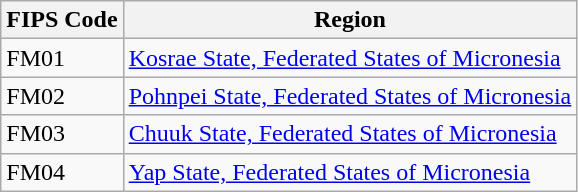<table class="wikitable">
<tr>
<th>FIPS Code</th>
<th>Region</th>
</tr>
<tr>
<td>FM01</td>
<td><a href='#'>Kosrae State, Federated States of Micronesia</a></td>
</tr>
<tr>
<td>FM02</td>
<td><a href='#'>Pohnpei State, Federated States of Micronesia</a></td>
</tr>
<tr>
<td>FM03</td>
<td><a href='#'>Chuuk State, Federated States of Micronesia</a></td>
</tr>
<tr>
<td>FM04</td>
<td><a href='#'>Yap State, Federated States of Micronesia</a></td>
</tr>
</table>
